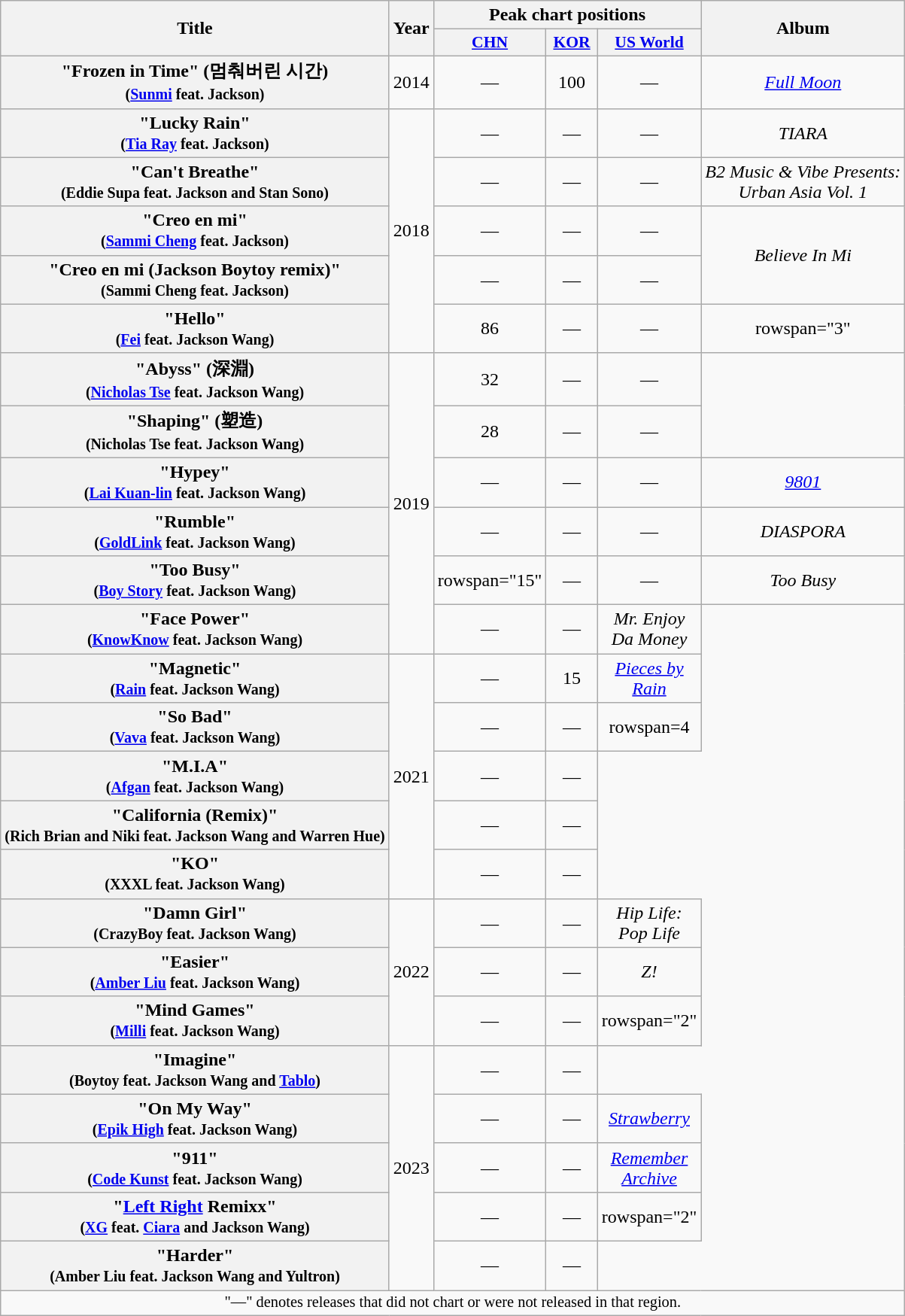<table class="wikitable plainrowheaders" style="text-align:center;">
<tr>
<th scope="col" rowspan="2">Title</th>
<th scope="col" rowspan="2">Year</th>
<th scope="col" colspan="3">Peak chart positions</th>
<th scope="col" rowspan="2">Album</th>
</tr>
<tr>
<th scope="col" style="width:2.7em;font-size:90%;"><a href='#'>CHN</a><br></th>
<th scope="col" style="width:2.7em;font-size:90%;"><a href='#'>KOR</a><br> </th>
<th scope="col" style="width:2.7em;font-size:90%;"><a href='#'>US World</a><br></th>
</tr>
<tr>
<th scope="row">"Frozen in Time" (멈춰버린 시간)<br><small>(<a href='#'>Sunmi</a> feat. Jackson)</small></th>
<td>2014</td>
<td>—</td>
<td>100</td>
<td>—</td>
<td><em><a href='#'>Full Moon</a></em></td>
</tr>
<tr>
<th scope="row">"Lucky Rain"<br><small>(<a href='#'>Tia Ray</a> feat. Jackson)</small></th>
<td rowspan="5">2018</td>
<td>—</td>
<td>—</td>
<td>—</td>
<td><em>TIARA</em></td>
</tr>
<tr>
<th scope="row">"Can't Breathe"<br><small>(Eddie Supa feat. Jackson and Stan Sono)</small></th>
<td>—</td>
<td>—</td>
<td>—</td>
<td><em>B2 Music & Vibe Presents:<br>Urban Asia Vol. 1</em></td>
</tr>
<tr>
<th scope="row">"Creo en mi"<br><small>(<a href='#'>Sammi Cheng</a> feat. Jackson)</small></th>
<td>—</td>
<td>—</td>
<td>—</td>
<td rowspan=2><em>Believe In Mi</em></td>
</tr>
<tr>
<th scope="row">"Creo en mi (Jackson Boytoy remix)"<br><small>(Sammi Cheng feat. Jackson)</small></th>
<td>—</td>
<td>—</td>
<td>—</td>
</tr>
<tr>
<th scope="row">"Hello"<br><small>(<a href='#'>Fei</a> feat. Jackson Wang)</small></th>
<td>86</td>
<td>—</td>
<td>—</td>
<td>rowspan="3" </td>
</tr>
<tr>
<th scope="row">"Abyss" (深淵)<br><small>(<a href='#'>Nicholas Tse</a> feat. Jackson Wang)</small></th>
<td rowspan="6">2019</td>
<td>32</td>
<td>—</td>
<td>—</td>
</tr>
<tr>
<th scope="row">"Shaping" (塑造)<br><small>(Nicholas Tse feat. Jackson Wang)</small></th>
<td>28</td>
<td>—</td>
<td>—</td>
</tr>
<tr>
<th scope="row">"Hypey"<br><small>(<a href='#'>Lai Kuan-lin</a> feat. Jackson Wang)</small></th>
<td>—</td>
<td>—</td>
<td>—</td>
<td><em><a href='#'>9801</a></em></td>
</tr>
<tr>
<th scope="row">"Rumble"<br><small>(<a href='#'>GoldLink</a> feat. Jackson Wang)</small></th>
<td>—</td>
<td>—</td>
<td>—</td>
<td><em>DIASPORA</em></td>
</tr>
<tr>
<th scope="row">"Too Busy"<br><small>(<a href='#'>Boy Story</a> feat. Jackson Wang)</small></th>
<td>rowspan="15" </td>
<td>—</td>
<td>—</td>
<td><em>Too Busy</em></td>
</tr>
<tr>
<th scope="row">"Face Power"<br><small>(<a href='#'>KnowKnow</a> feat. Jackson Wang)</small></th>
<td>—</td>
<td>—</td>
<td><em>Mr. Enjoy Da Money</em></td>
</tr>
<tr>
<th scope="row">"Magnetic"<br><small>(<a href='#'>Rain</a> feat. Jackson Wang)</small></th>
<td rowspan=5>2021</td>
<td>—</td>
<td>15</td>
<td><em><a href='#'>Pieces by Rain</a></em></td>
</tr>
<tr>
<th scope="row">"So Bad"<br><small>(<a href='#'>Vava</a> feat. Jackson Wang)</small></th>
<td>—</td>
<td>—</td>
<td>rowspan=4 </td>
</tr>
<tr>
<th scope="row">"M.I.A"<br><small>(<a href='#'>Afgan</a> feat. Jackson Wang)</small></th>
<td>—</td>
<td>—</td>
</tr>
<tr>
<th scope="row">"California (Remix)"<br><small>(Rich Brian and Niki feat. Jackson Wang and Warren Hue)</small></th>
<td>—</td>
<td>—</td>
</tr>
<tr>
<th scope="row">"KO"<br><small>(XXXL feat. Jackson Wang)</small></th>
<td>—</td>
<td>—</td>
</tr>
<tr>
<th scope="row">"Damn Girl"<br><small>(CrazyBoy feat. Jackson Wang)</small></th>
<td rowspan=3>2022</td>
<td>—</td>
<td>—</td>
<td><em>Hip Life: Pop Life</em></td>
</tr>
<tr>
<th scope="row">"Easier"<br><small>(<a href='#'>Amber Liu</a> feat. Jackson Wang)</small></th>
<td>—</td>
<td>—</td>
<td><em>Z!</em></td>
</tr>
<tr>
<th scope="row">"Mind Games"<br><small>(<a href='#'>Milli</a> feat. Jackson Wang)</small></th>
<td>—</td>
<td>—</td>
<td>rowspan="2" </td>
</tr>
<tr>
<th scope="row">"Imagine"<br><small>(Boytoy feat. Jackson Wang and <a href='#'>Tablo</a>)</small></th>
<td rowspan="5">2023</td>
<td>—</td>
<td>—</td>
</tr>
<tr>
<th scope="row">"On My Way"<br><small>(<a href='#'>Epik High</a> feat. Jackson Wang)</small></th>
<td>—</td>
<td>—</td>
<td><em><a href='#'>Strawberry</a></em></td>
</tr>
<tr>
<th scope="row">"911"<br><small>(<a href='#'>Code Kunst</a> feat. Jackson Wang)</small></th>
<td>—</td>
<td>—</td>
<td><em><a href='#'>Remember Archive</a></em></td>
</tr>
<tr>
<th scope="row">"<a href='#'>Left Right</a> Remixx"<br><small>(<a href='#'>XG</a> feat. <a href='#'>Ciara</a> and Jackson Wang)</small></th>
<td>—</td>
<td>—</td>
<td>rowspan="2" </td>
</tr>
<tr>
<th scope="row">"Harder"<br><small>(Amber Liu feat. Jackson Wang and Yultron)</small></th>
<td>—</td>
<td>—</td>
</tr>
<tr>
<td colspan="6" style="font-size:85%">"—" denotes releases that did not chart or were not released in that region.</td>
</tr>
</table>
